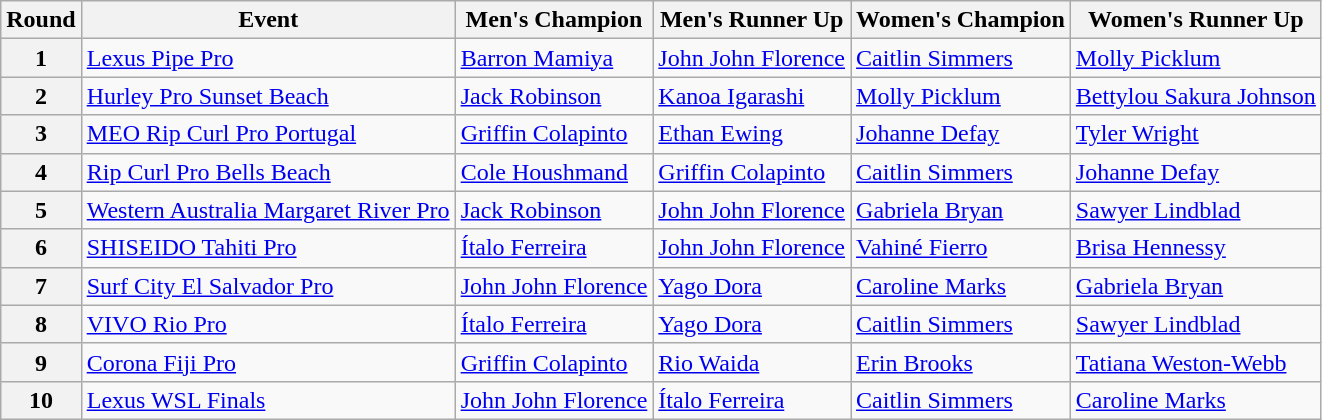<table class="wikitable">
<tr>
<th>Round</th>
<th>Event</th>
<th>Men's Champion</th>
<th>Men's Runner Up</th>
<th>Women's Champion</th>
<th>Women's Runner Up</th>
</tr>
<tr>
<th>1</th>
<td> <a href='#'>Lexus Pipe Pro</a></td>
<td> <a href='#'>Barron Mamiya</a></td>
<td> <a href='#'>John John Florence</a></td>
<td> <a href='#'>Caitlin Simmers</a></td>
<td> <a href='#'>Molly Picklum</a></td>
</tr>
<tr>
<th>2</th>
<td> <a href='#'>Hurley Pro Sunset Beach</a></td>
<td> <a href='#'>Jack Robinson</a></td>
<td> <a href='#'>Kanoa Igarashi</a></td>
<td> <a href='#'>Molly Picklum</a></td>
<td> <a href='#'>Bettylou Sakura Johnson</a></td>
</tr>
<tr>
<th>3</th>
<td> <a href='#'>MEO Rip Curl Pro Portugal</a></td>
<td> <a href='#'>Griffin Colapinto</a></td>
<td> <a href='#'>Ethan Ewing</a></td>
<td> <a href='#'>Johanne Defay</a></td>
<td> <a href='#'>Tyler Wright</a></td>
</tr>
<tr>
<th>4</th>
<td> <a href='#'>Rip Curl Pro Bells Beach</a></td>
<td> <a href='#'>Cole Houshmand</a></td>
<td> <a href='#'>Griffin Colapinto</a></td>
<td> <a href='#'>Caitlin Simmers</a></td>
<td> <a href='#'>Johanne Defay</a></td>
</tr>
<tr>
<th>5</th>
<td> <a href='#'>Western Australia Margaret River Pro</a></td>
<td> <a href='#'>Jack Robinson</a></td>
<td> <a href='#'>John John Florence</a></td>
<td> <a href='#'>Gabriela Bryan</a></td>
<td> <a href='#'>Sawyer Lindblad</a></td>
</tr>
<tr>
<th>6</th>
<td> <a href='#'>SHISEIDO Tahiti Pro</a></td>
<td> <a href='#'>Ítalo Ferreira</a></td>
<td> <a href='#'>John John Florence</a></td>
<td> <a href='#'>Vahiné Fierro</a></td>
<td> <a href='#'>Brisa Hennessy</a></td>
</tr>
<tr>
<th>7</th>
<td> <a href='#'>Surf City El Salvador Pro</a></td>
<td> <a href='#'>John John Florence</a></td>
<td> <a href='#'>Yago Dora</a></td>
<td> <a href='#'>Caroline Marks</a></td>
<td> <a href='#'>Gabriela Bryan</a></td>
</tr>
<tr>
<th>8</th>
<td> <a href='#'>VIVO Rio Pro</a></td>
<td> <a href='#'>Ítalo Ferreira</a></td>
<td> <a href='#'>Yago Dora</a></td>
<td> <a href='#'>Caitlin Simmers</a></td>
<td> <a href='#'>Sawyer Lindblad</a></td>
</tr>
<tr>
<th>9</th>
<td> <a href='#'>Corona Fiji Pro</a></td>
<td> <a href='#'>Griffin Colapinto</a></td>
<td> <a href='#'>Rio Waida</a></td>
<td> <a href='#'>Erin Brooks</a></td>
<td> <a href='#'>Tatiana Weston-Webb</a></td>
</tr>
<tr>
<th>10</th>
<td> <a href='#'>Lexus WSL Finals</a></td>
<td> <a href='#'>John John Florence</a></td>
<td> <a href='#'>Ítalo Ferreira</a></td>
<td> <a href='#'>Caitlin Simmers</a></td>
<td> <a href='#'>Caroline Marks</a></td>
</tr>
</table>
